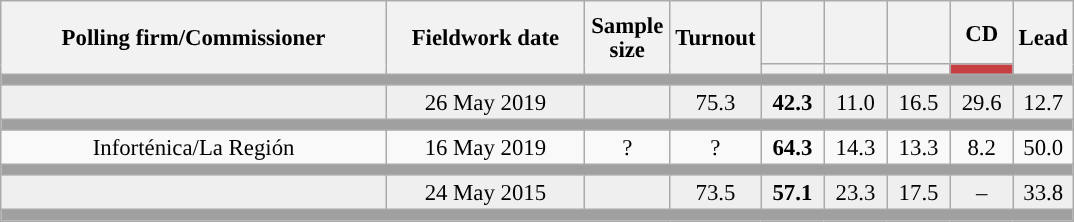<table class="wikitable collapsible collapsed" style="text-align:center; font-size:95%; line-height:16px;">
<tr style="height:42px;">
<th style="width:250px;" rowspan="2">Polling firm/Commissioner</th>
<th style="width:125px;" rowspan="2">Fieldwork date</th>
<th style="width:50px;" rowspan="2">Sample size</th>
<th style="width:45px;" rowspan="2">Turnout</th>
<th style="width:35px;"></th>
<th style="width:35px;"></th>
<th style="width:35px;"></th>
<th style="width:35px;">CD</th>
<th style="width:30px;" rowspan="2">Lead</th>
</tr>
<tr>
<th style="color:inherit;background:"></th>
<th style="color:inherit;background:"></th>
<th style="color:inherit;background:"></th>
<th style="color:inherit;background:#C83F41;"></th>
</tr>
<tr>
<td colspan="9" style="background:#A0A0A0"></td>
</tr>
<tr style="background:#EFEFEF;">
<td><strong></strong></td>
<td>26 May 2019</td>
<td></td>
<td>75.3</td>
<td><strong>42.3</strong><br></td>
<td>11.0<br></td>
<td>16.5<br></td>
<td>29.6<br></td>
<td style="background:">12.7</td>
</tr>
<tr>
<td colspan="9" style="background:#A0A0A0"></td>
</tr>
<tr>
<td>Inforténica/La Región</td>
<td>16 May 2019</td>
<td>?</td>
<td>?</td>
<td><strong>64.3</strong><br></td>
<td>14.3<br></td>
<td>13.3<br></td>
<td>8.2<br></td>
<td style="background:">50.0</td>
</tr>
<tr>
<td colspan="9" style="background:#A0A0A0"></td>
</tr>
<tr style="background:#EFEFEF;">
<td><strong></strong></td>
<td>24 May 2015</td>
<td></td>
<td>73.5</td>
<td><strong>57.1</strong><br></td>
<td>23.3<br></td>
<td>17.5<br></td>
<td>–</td>
<td style="background:">33.8</td>
</tr>
<tr>
<td colspan="9" style="background:#A0A0A0"></td>
</tr>
</table>
